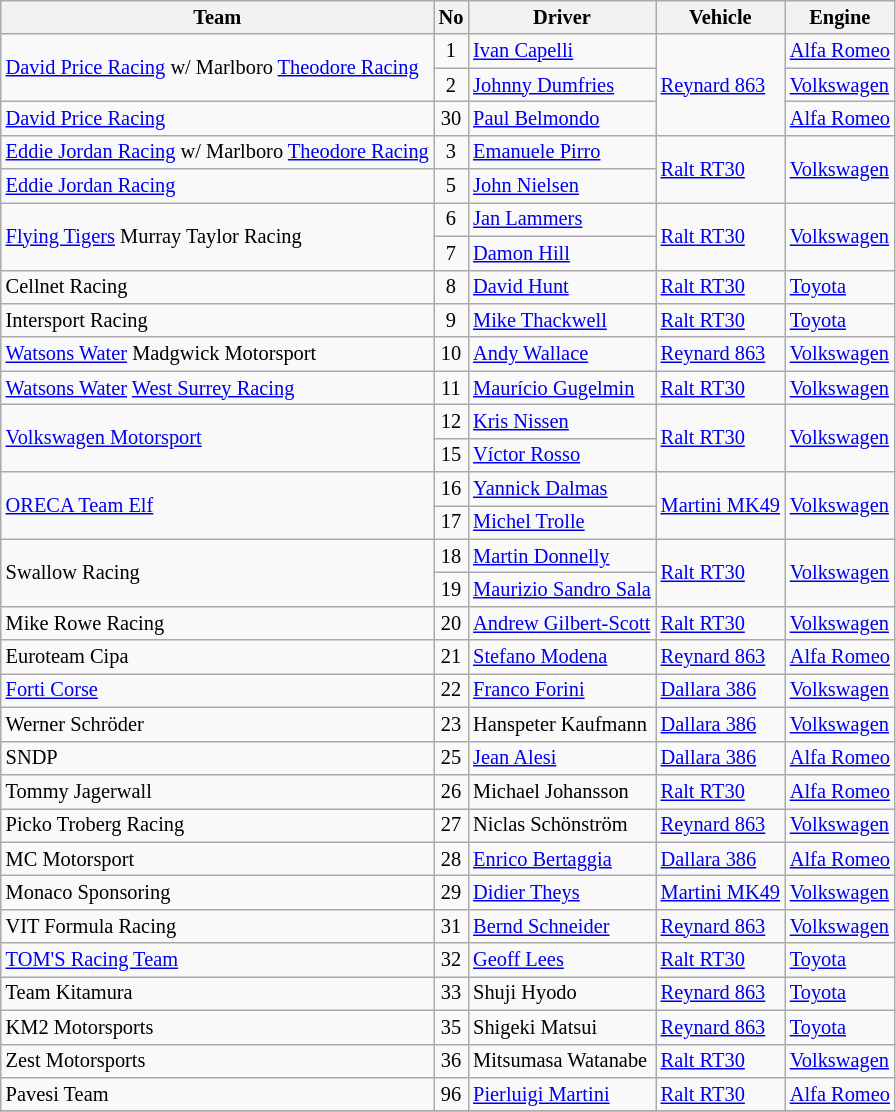<table class="wikitable" style="font-size: 85%;">
<tr>
<th>Team</th>
<th>No</th>
<th>Driver</th>
<th>Vehicle</th>
<th>Engine</th>
</tr>
<tr>
<td rowspan="2"> <a href='#'>David Price Racing</a> w/ Marlboro <a href='#'>Theodore Racing</a></td>
<td align=center>1</td>
<td> <a href='#'>Ivan Capelli</a></td>
<td rowspan=3><a href='#'>Reynard 863</a></td>
<td><a href='#'>Alfa Romeo</a></td>
</tr>
<tr>
<td align=center>2</td>
<td> <a href='#'>Johnny Dumfries</a></td>
<td><a href='#'>Volkswagen</a></td>
</tr>
<tr>
<td> <a href='#'>David Price Racing</a></td>
<td align=center>30</td>
<td> <a href='#'>Paul Belmondo</a></td>
<td><a href='#'>Alfa Romeo</a></td>
</tr>
<tr>
<td> <a href='#'>Eddie Jordan Racing</a> w/ Marlboro <a href='#'>Theodore Racing</a></td>
<td align=center>3</td>
<td> <a href='#'>Emanuele Pirro</a></td>
<td rowspan=2><a href='#'>Ralt RT30</a></td>
<td rowspan=2><a href='#'>Volkswagen</a></td>
</tr>
<tr>
<td> <a href='#'>Eddie Jordan Racing</a></td>
<td align=center>5</td>
<td> <a href='#'>John Nielsen</a></td>
</tr>
<tr>
<td rowspan=2> <a href='#'>Flying Tigers</a> Murray Taylor Racing</td>
<td align=center>6</td>
<td> <a href='#'>Jan Lammers</a></td>
<td rowspan=2><a href='#'>Ralt RT30</a></td>
<td rowspan=2><a href='#'>Volkswagen</a></td>
</tr>
<tr>
<td align=center>7</td>
<td> <a href='#'>Damon Hill</a></td>
</tr>
<tr>
<td> Cellnet Racing</td>
<td align=center>8</td>
<td> <a href='#'>David Hunt</a></td>
<td><a href='#'>Ralt RT30</a></td>
<td><a href='#'>Toyota</a></td>
</tr>
<tr>
<td> Intersport Racing</td>
<td align=center>9</td>
<td> <a href='#'>Mike Thackwell</a></td>
<td><a href='#'>Ralt RT30</a></td>
<td><a href='#'>Toyota</a></td>
</tr>
<tr>
<td> <a href='#'>Watsons Water</a> Madgwick Motorsport</td>
<td align=center>10</td>
<td> <a href='#'>Andy Wallace</a></td>
<td><a href='#'>Reynard 863</a></td>
<td><a href='#'>Volkswagen</a></td>
</tr>
<tr>
<td> <a href='#'>Watsons Water</a> <a href='#'>West Surrey Racing</a></td>
<td align=center>11</td>
<td> <a href='#'>Maurício Gugelmin</a></td>
<td><a href='#'>Ralt RT30</a></td>
<td><a href='#'>Volkswagen</a></td>
</tr>
<tr>
<td rowspan=2> <a href='#'>Volkswagen Motorsport</a></td>
<td align=center>12</td>
<td> <a href='#'>Kris Nissen</a></td>
<td rowspan=2><a href='#'>Ralt RT30</a></td>
<td rowspan=2><a href='#'>Volkswagen</a></td>
</tr>
<tr>
<td align=center>15</td>
<td> <a href='#'>Víctor Rosso</a></td>
</tr>
<tr>
<td rowspan=2> <a href='#'>ORECA Team Elf</a></td>
<td align=center>16</td>
<td> <a href='#'>Yannick Dalmas</a></td>
<td rowspan=2><a href='#'>Martini MK49</a></td>
<td rowspan=2><a href='#'>Volkswagen</a></td>
</tr>
<tr>
<td align=center>17</td>
<td> <a href='#'>Michel Trolle</a></td>
</tr>
<tr>
<td rowspan=2> Swallow Racing</td>
<td align=center>18</td>
<td> <a href='#'>Martin Donnelly</a></td>
<td rowspan=2><a href='#'>Ralt RT30</a></td>
<td rowspan=2><a href='#'>Volkswagen</a></td>
</tr>
<tr>
<td align=center>19</td>
<td> <a href='#'>Maurizio Sandro Sala</a></td>
</tr>
<tr>
<td> Mike Rowe Racing</td>
<td align=center>20</td>
<td> <a href='#'>Andrew Gilbert-Scott</a></td>
<td><a href='#'>Ralt RT30</a></td>
<td><a href='#'>Volkswagen</a></td>
</tr>
<tr>
<td> Euroteam Cipa</td>
<td align=center>21</td>
<td> <a href='#'>Stefano Modena</a></td>
<td><a href='#'>Reynard 863</a></td>
<td><a href='#'>Alfa Romeo</a></td>
</tr>
<tr>
<td> <a href='#'>Forti Corse</a></td>
<td align=center>22</td>
<td> <a href='#'>Franco Forini</a></td>
<td><a href='#'>Dallara 386</a></td>
<td><a href='#'>Volkswagen</a></td>
</tr>
<tr>
<td> Werner Schröder</td>
<td align=center>23</td>
<td> Hanspeter Kaufmann</td>
<td><a href='#'>Dallara 386</a></td>
<td><a href='#'>Volkswagen</a></td>
</tr>
<tr>
<td> SNDP</td>
<td align=center>25</td>
<td> <a href='#'>Jean Alesi</a></td>
<td><a href='#'>Dallara 386</a></td>
<td><a href='#'>Alfa Romeo</a></td>
</tr>
<tr>
<td> Tommy Jagerwall</td>
<td align=center>26</td>
<td> Michael Johansson</td>
<td><a href='#'>Ralt RT30</a></td>
<td><a href='#'>Alfa Romeo</a></td>
</tr>
<tr>
<td> Picko Troberg Racing</td>
<td align=center>27</td>
<td> Niclas Schönström</td>
<td><a href='#'>Reynard 863</a></td>
<td><a href='#'>Volkswagen</a></td>
</tr>
<tr>
<td> MC Motorsport</td>
<td align=center>28</td>
<td> <a href='#'>Enrico Bertaggia</a></td>
<td><a href='#'>Dallara 386</a></td>
<td><a href='#'>Alfa Romeo</a></td>
</tr>
<tr>
<td> Monaco Sponsoring</td>
<td align=center>29</td>
<td> <a href='#'>Didier Theys</a></td>
<td><a href='#'>Martini MK49</a></td>
<td><a href='#'>Volkswagen</a></td>
</tr>
<tr>
<td> VIT Formula Racing</td>
<td align=center>31</td>
<td> <a href='#'>Bernd Schneider</a></td>
<td><a href='#'>Reynard 863</a></td>
<td><a href='#'>Volkswagen</a></td>
</tr>
<tr>
<td> <a href='#'>TOM'S Racing Team</a></td>
<td align=center>32</td>
<td> <a href='#'>Geoff Lees</a></td>
<td><a href='#'>Ralt RT30</a></td>
<td><a href='#'>Toyota</a></td>
</tr>
<tr>
<td> Team Kitamura</td>
<td align=center>33</td>
<td> Shuji Hyodo</td>
<td><a href='#'>Reynard 863</a></td>
<td><a href='#'>Toyota</a></td>
</tr>
<tr>
<td> KM2 Motorsports</td>
<td align=center>35</td>
<td> Shigeki Matsui</td>
<td><a href='#'>Reynard 863</a></td>
<td><a href='#'>Toyota</a></td>
</tr>
<tr>
<td> Zest Motorsports</td>
<td align=center>36</td>
<td> Mitsumasa Watanabe</td>
<td><a href='#'>Ralt RT30</a></td>
<td><a href='#'>Volkswagen</a></td>
</tr>
<tr>
<td> Pavesi Team</td>
<td align=center>96</td>
<td> <a href='#'>Pierluigi Martini</a></td>
<td><a href='#'>Ralt RT30</a></td>
<td><a href='#'>Alfa Romeo</a></td>
</tr>
<tr>
</tr>
</table>
